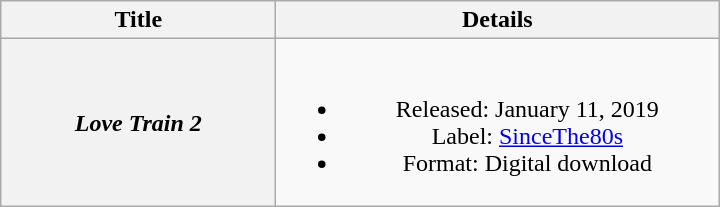<table class="wikitable plainrowheaders" style="text-align:center;">
<tr>
<th scope="col" style="width:11em;">Title</th>
<th scope="col" style="width:18em;">Details</th>
</tr>
<tr>
<th scope="row"><em>Love Train 2</em></th>
<td><br><ul><li>Released: January 11, 2019</li><li>Label: <a href='#'>SinceThe80s</a></li><li>Format: Digital download</li></ul></td>
</tr>
</table>
